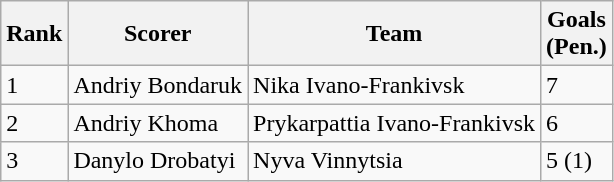<table class="wikitable">
<tr>
<th>Rank</th>
<th>Scorer</th>
<th>Team</th>
<th>Goals<br>(Pen.)</th>
</tr>
<tr>
<td>1</td>
<td>Andriy Bondaruk</td>
<td>Nika Ivano-Frankivsk</td>
<td>7</td>
</tr>
<tr>
<td>2</td>
<td>Andriy Khoma</td>
<td>Prykarpattia Ivano-Frankivsk</td>
<td>6</td>
</tr>
<tr>
<td>3</td>
<td>Danylo Drobatyi</td>
<td>Nyva Vinnytsia</td>
<td>5 (1)</td>
</tr>
</table>
